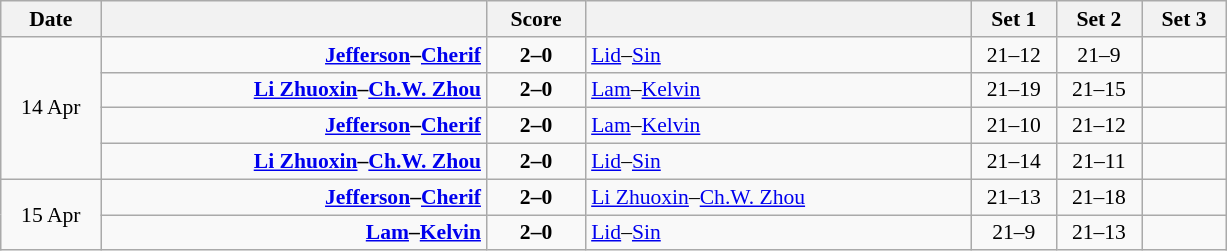<table class="wikitable" style="text-align: center; font-size:90% ">
<tr>
<th width="60">Date</th>
<th align="right" width="250"></th>
<th width="60">Score</th>
<th align="left" width="250"></th>
<th width="50">Set 1</th>
<th width="50">Set 2</th>
<th width="50">Set 3</th>
</tr>
<tr>
<td rowspan=4>14 Apr</td>
<td align=right><strong><a href='#'>Jefferson</a>–<a href='#'>Cherif</a> </strong></td>
<td align=center><strong>2–0</strong></td>
<td align=left> <a href='#'>Lid</a>–<a href='#'>Sin</a></td>
<td>21–12</td>
<td>21–9</td>
<td></td>
</tr>
<tr>
<td align=right><strong><a href='#'>Li Zhuoxin</a>–<a href='#'>Ch.W. Zhou</a> </strong></td>
<td align=center><strong>2–0</strong></td>
<td align=left> <a href='#'>Lam</a>–<a href='#'>Kelvin</a></td>
<td>21–19</td>
<td>21–15</td>
<td></td>
</tr>
<tr>
<td align=right><strong><a href='#'>Jefferson</a>–<a href='#'>Cherif</a> </strong></td>
<td align=center><strong>2–0</strong></td>
<td align=left> <a href='#'>Lam</a>–<a href='#'>Kelvin</a></td>
<td>21–10</td>
<td>21–12</td>
<td></td>
</tr>
<tr>
<td align=right><strong><a href='#'>Li Zhuoxin</a>–<a href='#'>Ch.W. Zhou</a> </strong></td>
<td align=center><strong>2–0</strong></td>
<td align=left> <a href='#'>Lid</a>–<a href='#'>Sin</a></td>
<td>21–14</td>
<td>21–11</td>
<td></td>
</tr>
<tr>
<td rowspan=2>15 Apr</td>
<td align=right><strong><a href='#'>Jefferson</a>–<a href='#'>Cherif</a> </strong></td>
<td align=center><strong>2–0</strong></td>
<td align=left> <a href='#'>Li Zhuoxin</a>–<a href='#'>Ch.W. Zhou</a></td>
<td>21–13</td>
<td>21–18</td>
<td></td>
</tr>
<tr>
<td align=right><strong><a href='#'>Lam</a>–<a href='#'>Kelvin</a> </strong></td>
<td align=center><strong>2–0</strong></td>
<td align=left> <a href='#'>Lid</a>–<a href='#'>Sin</a></td>
<td>21–9</td>
<td>21–13</td>
<td></td>
</tr>
</table>
